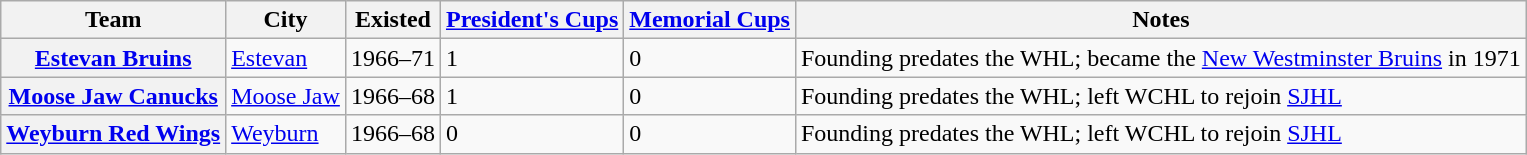<table class="wikitable sortable plainrowheaders">
<tr>
<th scope="col">Team</th>
<th scope="col">City</th>
<th scope="col">Existed</th>
<th scope="col"><a href='#'>President's Cups</a></th>
<th scope="col"><a href='#'>Memorial Cups</a></th>
<th scope="col">Notes</th>
</tr>
<tr>
<th scope="row"><a href='#'>Estevan Bruins</a></th>
<td><a href='#'>Estevan</a></td>
<td>1966–71</td>
<td>1</td>
<td>0</td>
<td>Founding predates the WHL; became the <a href='#'>New Westminster Bruins</a> in 1971</td>
</tr>
<tr>
<th scope="row"><a href='#'>Moose Jaw Canucks</a></th>
<td><a href='#'>Moose Jaw</a></td>
<td>1966–68</td>
<td>1</td>
<td>0</td>
<td>Founding predates the WHL; left WCHL to rejoin <a href='#'>SJHL</a></td>
</tr>
<tr>
<th scope="row"><a href='#'>Weyburn Red Wings</a></th>
<td><a href='#'>Weyburn</a></td>
<td>1966–68</td>
<td>0</td>
<td>0</td>
<td>Founding predates the WHL; left WCHL to rejoin <a href='#'>SJHL</a></td>
</tr>
</table>
